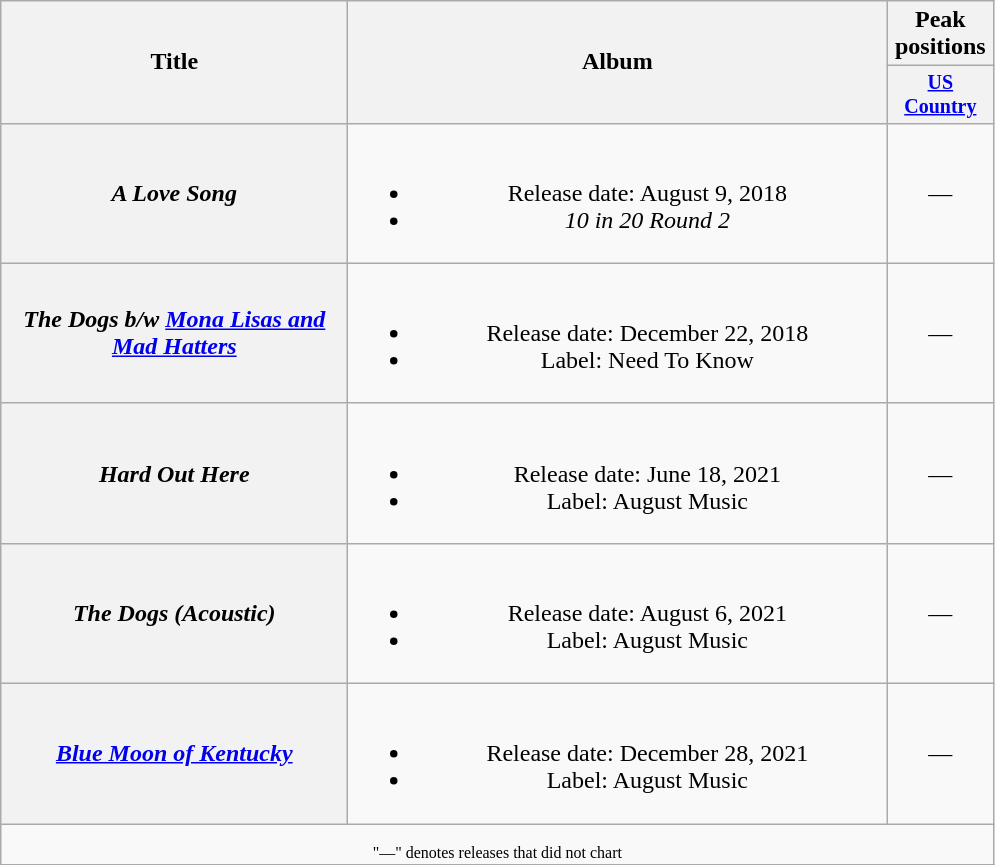<table class="wikitable plainrowheaders" style="text-align:center;">
<tr>
<th rowspan="2" style="width:14em;">Title</th>
<th rowspan="2" style="width:22em;">Album</th>
<th colspan="1">Peak positions</th>
</tr>
<tr style="font-size:smaller;">
<th width="65"><a href='#'>US Country</a></th>
</tr>
<tr>
<th scope="row"><em>A Love Song</em></th>
<td><br><ul><li>Release date: August 9, 2018</li><li><em>10 in 20 Round 2</em></li></ul></td>
<td>—</td>
</tr>
<tr>
<th scope="row"><em>The Dogs b/w <a href='#'>Mona Lisas and Mad Hatters</a></em></th>
<td><br><ul><li>Release date: December 22, 2018</li><li>Label: Need To Know</li></ul></td>
<td>—</td>
</tr>
<tr>
<th scope="row"><em>Hard Out Here</em></th>
<td><br><ul><li>Release date: June 18, 2021</li><li>Label: August Music</li></ul></td>
<td>—</td>
</tr>
<tr>
<th scope="row"><em>The Dogs (Acoustic)</em></th>
<td><br><ul><li>Release date: August 6, 2021</li><li>Label: August Music</li></ul></td>
<td>—</td>
</tr>
<tr>
<th scope="row"><em><a href='#'>Blue Moon of Kentucky</a></em></th>
<td><br><ul><li>Release date: December 28, 2021</li><li>Label: August Music</li></ul></td>
<td>—</td>
</tr>
<tr>
<td colspan="3" style="font-size:8pt"><br>"—" denotes releases that did not chart</td>
</tr>
<tr>
</tr>
</table>
